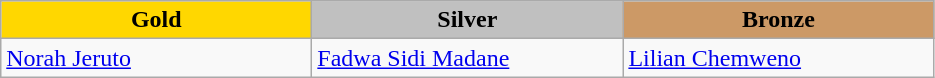<table class="wikitable" style="text-align:left">
<tr align="center">
<td width=200 bgcolor=gold><strong>Gold</strong></td>
<td width=200 bgcolor=silver><strong>Silver</strong></td>
<td width=200 bgcolor=CC9966><strong>Bronze</strong></td>
</tr>
<tr>
<td><a href='#'>Norah Jeruto</a> <br></td>
<td><a href='#'>Fadwa Sidi Madane</a> <br></td>
<td><a href='#'>Lilian Chemweno</a> <br></td>
</tr>
</table>
